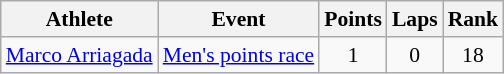<table class=wikitable style="font-size:90%">
<tr>
<th>Athlete</th>
<th>Event</th>
<th>Points</th>
<th>Laps</th>
<th>Rank</th>
</tr>
<tr align=center>
<td align=left><a href='#'>Marco Arriagada</a></td>
<td align=left><a href='#'>Men's points race</a></td>
<td>1</td>
<td>0</td>
<td>18</td>
</tr>
</table>
